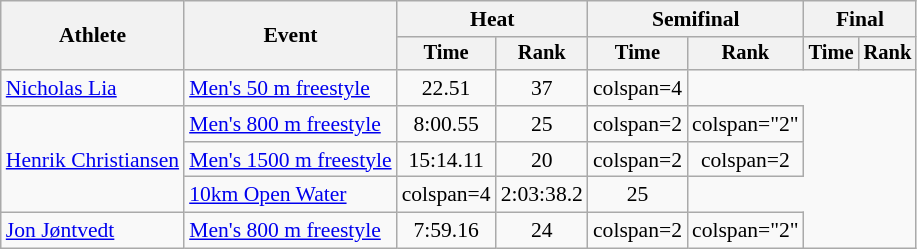<table class=wikitable style="font-size:90%;">
<tr>
<th rowspan=2>Athlete</th>
<th rowspan=2>Event</th>
<th colspan=2>Heat</th>
<th colspan=2>Semifinal</th>
<th colspan=2>Final</th>
</tr>
<tr style="font-size:95%">
<th>Time</th>
<th>Rank</th>
<th>Time</th>
<th>Rank</th>
<th>Time</th>
<th>Rank</th>
</tr>
<tr align=center>
<td align=left><a href='#'>Nicholas Lia</a></td>
<td align=left><a href='#'>Men's 50 m freestyle</a></td>
<td>22.51</td>
<td>37</td>
<td>colspan=4 </td>
</tr>
<tr align=center>
<td align=left rowspan=3><a href='#'>Henrik Christiansen</a></td>
<td align=left><a href='#'>Men's 800 m freestyle</a></td>
<td>8:00.55</td>
<td>25</td>
<td>colspan=2 </td>
<td>colspan="2" </td>
</tr>
<tr align=center>
<td align=left><a href='#'>Men's 1500 m freestyle</a></td>
<td>15:14.11</td>
<td>20</td>
<td>colspan=2 </td>
<td>colspan=2 </td>
</tr>
<tr align=center>
<td align=left><a href='#'>10km Open Water</a></td>
<td>colspan=4 </td>
<td>2:03:38.2</td>
<td>25</td>
</tr>
<tr align=center>
<td align=left><a href='#'>Jon Jøntvedt</a></td>
<td align=left><a href='#'>Men's 800 m freestyle</a></td>
<td>7:59.16</td>
<td>24</td>
<td>colspan=2 </td>
<td>colspan="2" </td>
</tr>
</table>
